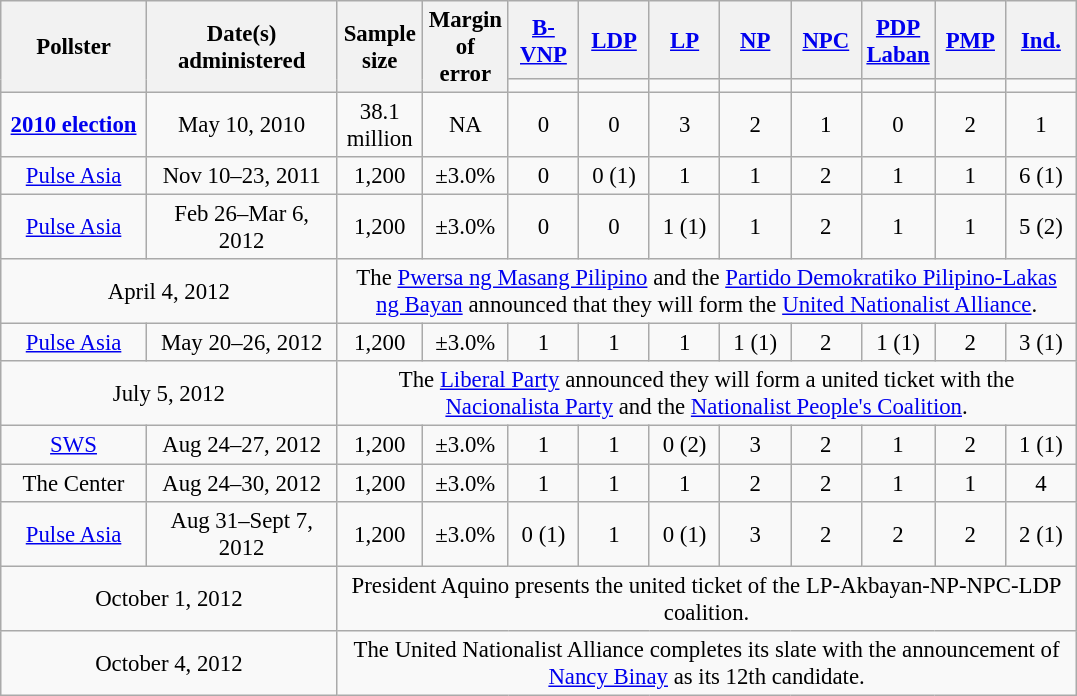<table class=wikitable style="text-align:center; font-size:95%">
<tr>
<th rowspan=2 width=90px>Pollster</th>
<th rowspan=2 width=120px>Date(s) administered</th>
<th rowspan=2 width=50px>Sample<br>size</th>
<th rowspan=2 width=50px>Margin of<br>error</th>
<th width=40px><a href='#'>B-VNP</a></th>
<th width=40px><a href='#'>LDP</a></th>
<th width=40px><a href='#'>LP</a></th>
<th width=40px><a href='#'>NP</a></th>
<th width=40px><a href='#'>NPC</a></th>
<th width=40px><a href='#'>PDP<br>Laban</a></th>
<th width=40px><a href='#'>PMP</a></th>
<th width=40px><a href='#'>Ind.</a></th>
</tr>
<tr>
<td></td>
<td></td>
<td></td>
<td></td>
<td></td>
<td></td>
<td></td>
<td></td>
</tr>
<tr>
<td><strong><a href='#'>2010 election</a></strong></td>
<td>May 10, 2010</td>
<td>38.1 million</td>
<td>NA</td>
<td>0</td>
<td>0</td>
<td bgcolor=>3</td>
<td>2</td>
<td>1</td>
<td>0</td>
<td>2</td>
<td>1</td>
</tr>
<tr>
<td><a href='#'>Pulse Asia</a></td>
<td>Nov 10–23, 2011</td>
<td>1,200</td>
<td>±3.0%</td>
<td>0</td>
<td>0 (1)</td>
<td>1</td>
<td>1</td>
<td bgcolor=>2</td>
<td>1</td>
<td>1</td>
<td>6 (1)</td>
</tr>
<tr>
<td><a href='#'>Pulse Asia</a></td>
<td>Feb 26–Mar 6, 2012</td>
<td>1,200</td>
<td>±3.0%</td>
<td>0</td>
<td>0</td>
<td>1 (1)</td>
<td>1</td>
<td bgcolor=>2</td>
<td>1</td>
<td>1</td>
<td>5 (2)</td>
</tr>
<tr>
<td colspan=2>April 4, 2012</td>
<td colspan=10>The <a href='#'>Pwersa ng Masang Pilipino</a> and the <a href='#'>Partido Demokratiko Pilipino-Lakas ng Bayan</a> announced that they will form the <a href='#'>United Nationalist Alliance</a>.</td>
</tr>
<tr>
<td><a href='#'>Pulse Asia</a></td>
<td>May 20–26, 2012</td>
<td>1,200</td>
<td>±3.0%</td>
<td>1</td>
<td>1</td>
<td>1</td>
<td>1 (1)</td>
<td>2</td>
<td>1 (1)</td>
<td>2</td>
<td>3 (1)</td>
</tr>
<tr>
<td colspan=2>July 5, 2012</td>
<td colspan=10>The <a href='#'>Liberal Party</a> announced they will form a united ticket with the <a href='#'>Nacionalista Party</a> and the <a href='#'>Nationalist People's Coalition</a>.</td>
</tr>
<tr>
<td><a href='#'>SWS</a></td>
<td>Aug 24–27, 2012</td>
<td>1,200</td>
<td>±3.0%</td>
<td>1</td>
<td>1</td>
<td>0 (2)</td>
<td bgcolor=>3</td>
<td>2</td>
<td>1</td>
<td>2</td>
<td>1 (1)</td>
</tr>
<tr>
<td>The Center</td>
<td>Aug 24–30, 2012</td>
<td>1,200</td>
<td>±3.0%</td>
<td>1</td>
<td>1</td>
<td>1</td>
<td>2</td>
<td>2</td>
<td>1</td>
<td>1</td>
<td>4</td>
</tr>
<tr>
<td><a href='#'>Pulse Asia</a></td>
<td>Aug 31–Sept 7, 2012</td>
<td>1,200</td>
<td>±3.0%</td>
<td>0 (1)</td>
<td>1</td>
<td>0 (1)</td>
<td bgcolor=>3</td>
<td>2</td>
<td>2</td>
<td>2</td>
<td>2 (1)</td>
</tr>
<tr>
<td colspan=2>October 1, 2012</td>
<td colspan=10>President Aquino presents the united ticket of the LP-Akbayan-NP-NPC-LDP coalition.</td>
</tr>
<tr>
<td colspan=2>October 4, 2012</td>
<td colspan=10>The United Nationalist Alliance completes its slate with the announcement of <a href='#'>Nancy Binay</a> as its 12th candidate.</td>
</tr>
</table>
